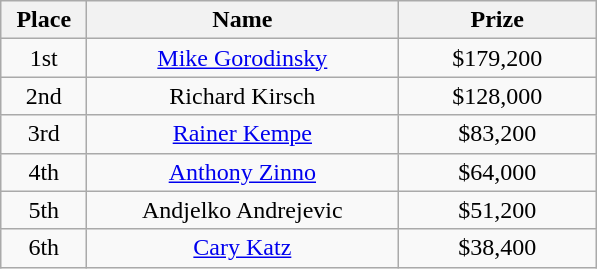<table class="wikitable">
<tr>
<th width="50">Place</th>
<th width="200">Name</th>
<th width="125">Prize</th>
</tr>
<tr>
<td align = "center">1st</td>
<td align = "center"><a href='#'>Mike Gorodinsky</a></td>
<td align = "center">$179,200</td>
</tr>
<tr>
<td align = "center">2nd</td>
<td align = "center">Richard Kirsch</td>
<td align = "center">$128,000</td>
</tr>
<tr>
<td align = "center">3rd</td>
<td align = "center"><a href='#'>Rainer Kempe</a></td>
<td align = "center">$83,200</td>
</tr>
<tr>
<td align = "center">4th</td>
<td align = "center"><a href='#'>Anthony Zinno</a></td>
<td align = "center">$64,000</td>
</tr>
<tr>
<td align = "center">5th</td>
<td align = "center">Andjelko Andrejevic</td>
<td align = "center">$51,200</td>
</tr>
<tr>
<td align = "center">6th</td>
<td align = "center"><a href='#'>Cary Katz</a></td>
<td align = "center">$38,400</td>
</tr>
</table>
